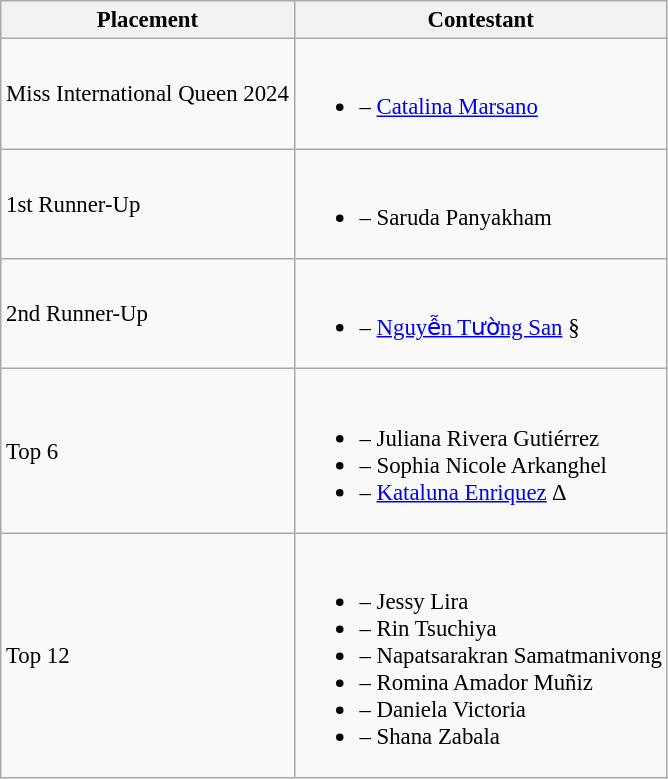<table class="wikitable sortable" style="font-size: 95%;">
<tr>
<th>Placement</th>
<th>Contestant</th>
</tr>
<tr>
<td>Miss International Queen 2024</td>
<td><br><ul><li> – <a href='#'>Catalina Marsano</a></li></ul></td>
</tr>
<tr>
<td>1st Runner-Up</td>
<td><br><ul><li> – Saruda Panyakham</li></ul></td>
</tr>
<tr>
<td>2nd Runner-Up</td>
<td><br><ul><li> – <a href='#'>Nguyễn Tường San</a> §</li></ul></td>
</tr>
<tr>
<td>Top 6</td>
<td><br><ul><li> – Juliana Rivera Gutiérrez</li><li> – Sophia Nicole Arkanghel</li><li> – <a href='#'>Kataluna Enriquez</a> ∆</li></ul></td>
</tr>
<tr>
<td>Top 12</td>
<td><br><ul><li> – Jessy Lira</li><li> – Rin Tsuchiya</li><li> – Napatsarakran Samatmanivong</li><li> – Romina Amador Muñiz</li><li> – Daniela Victoria</li><li> – Shana Zabala</li></ul></td>
</tr>
</table>
